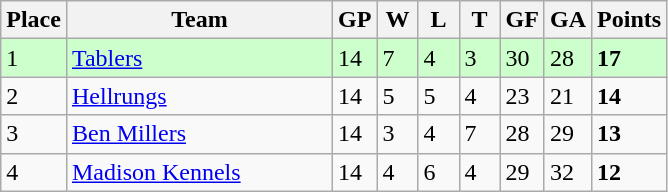<table class="wikitable">
<tr>
<th>Place</th>
<th width="170">Team</th>
<th width="20">GP</th>
<th width="20">W</th>
<th width="20">L</th>
<th width="20">T</th>
<th width="20">GF</th>
<th width="20">GA</th>
<th>Points</th>
</tr>
<tr bgcolor=#ccffcc>
<td>1</td>
<td><a href='#'>Tablers</a></td>
<td>14</td>
<td>7</td>
<td>4</td>
<td>3</td>
<td>30</td>
<td>28</td>
<td><strong>17</strong></td>
</tr>
<tr>
<td>2</td>
<td><a href='#'>Hellrungs</a></td>
<td>14</td>
<td>5</td>
<td>5</td>
<td>4</td>
<td>23</td>
<td>21</td>
<td><strong>14</strong></td>
</tr>
<tr>
<td>3</td>
<td><a href='#'>Ben Millers</a></td>
<td>14</td>
<td>3</td>
<td>4</td>
<td>7</td>
<td>28</td>
<td>29</td>
<td><strong>13</strong></td>
</tr>
<tr>
<td>4</td>
<td><a href='#'>Madison Kennels</a></td>
<td>14</td>
<td>4</td>
<td>6</td>
<td>4</td>
<td>29</td>
<td>32</td>
<td><strong>12</strong></td>
</tr>
</table>
